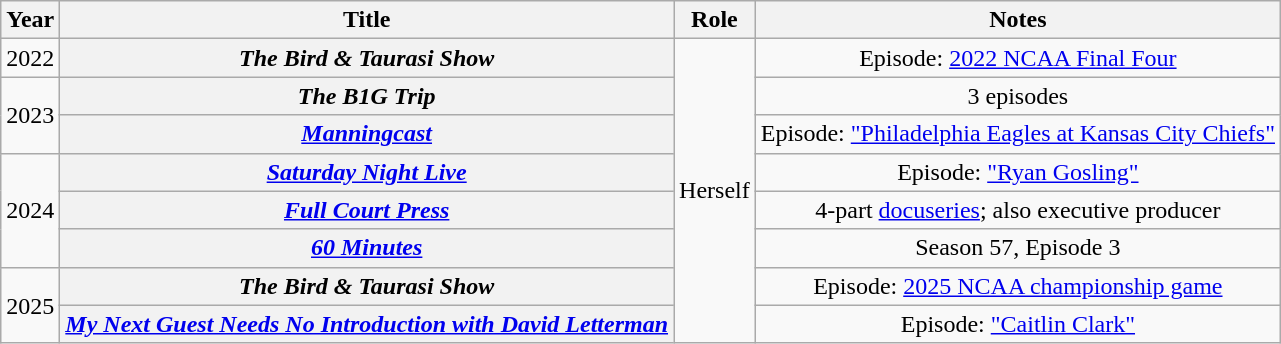<table class="wikitable sortable plainrowheaders">
<tr>
<th scope="col">Year</th>
<th scope="col">Title</th>
<th scope="col">Role</th>
<th scope="col" class="unsortable">Notes</th>
</tr>
<tr align=center>
<td>2022</td>
<th scope="row"><em>The Bird & Taurasi Show</em></th>
<td rowspan=8>Herself</td>
<td>Episode: <a href='#'>2022 NCAA Final Four</a></td>
</tr>
<tr align=center>
<td rowspan=2>2023</td>
<th scope="row"><em>The B1G Trip</em></th>
<td>3 episodes</td>
</tr>
<tr align=center>
<th scope="row"><em><a href='#'>Manningcast</a></em></th>
<td>Episode: <a href='#'>"Philadelphia Eagles at Kansas City Chiefs"</a></td>
</tr>
<tr align=center>
<td rowspan=3>2024</td>
<th scope="row"><em><a href='#'>Saturday Night Live</a></em></th>
<td>Episode: <a href='#'>"Ryan Gosling"</a></td>
</tr>
<tr align=center>
<th scope="row"><em><a href='#'>Full Court Press</a></em></th>
<td>4-part <a href='#'>docuseries</a>; also executive producer</td>
</tr>
<tr align=center>
<th scope="row"><em><a href='#'>60 Minutes</a></em></th>
<td>Season 57, Episode 3</td>
</tr>
<tr align=center>
<td rowspan=2>2025</td>
<th scope="row"><em>The Bird & Taurasi Show</em></th>
<td>Episode: <a href='#'>2025 NCAA championship game</a></td>
</tr>
<tr align=center>
<th scope="row"><em><a href='#'>My Next Guest Needs No Introduction with David Letterman</a></em></th>
<td>Episode: <a href='#'>"Caitlin Clark"</a></td>
</tr>
</table>
